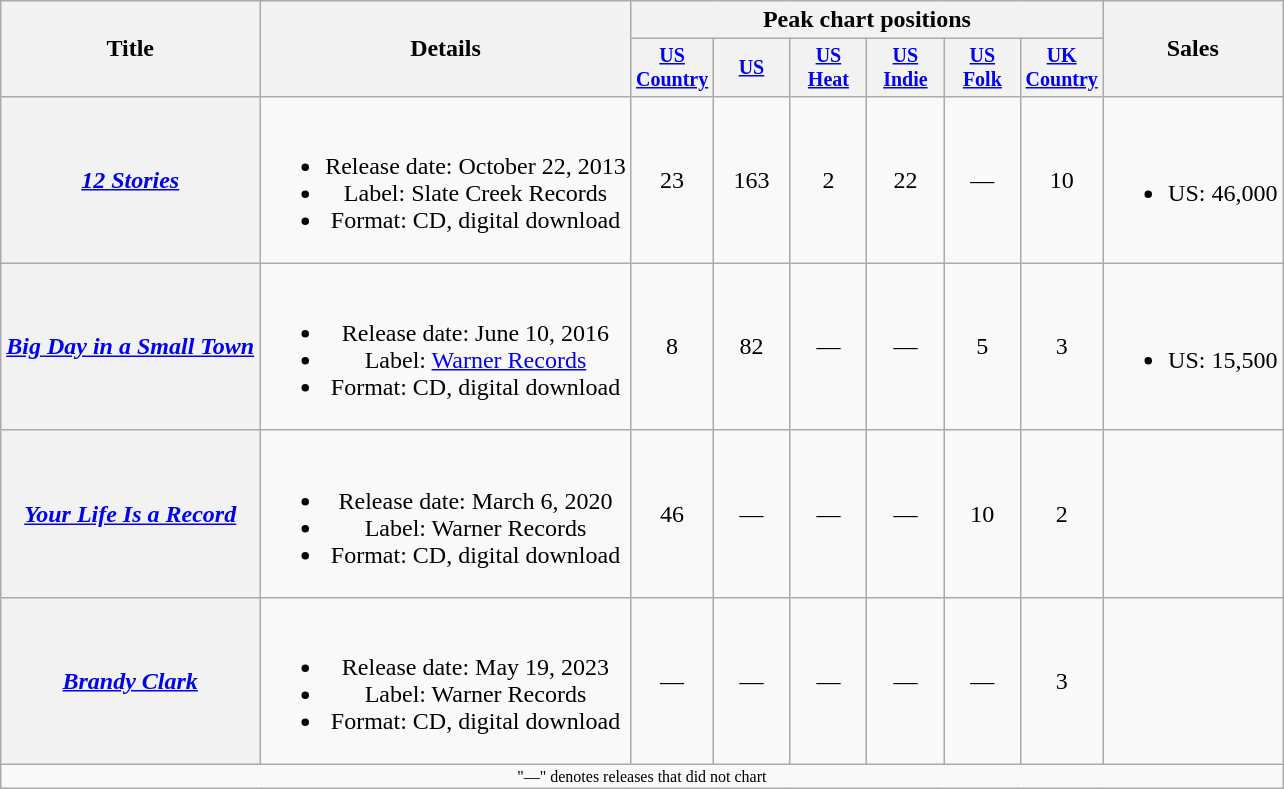<table class="wikitable plainrowheaders" style="text-align:center;">
<tr>
<th rowspan="2">Title</th>
<th rowspan="2">Details</th>
<th colspan="6">Peak chart positions</th>
<th rowspan="2">Sales</th>
</tr>
<tr style="font-size:smaller;">
<th style="width:45px;"><a href='#'>US Country</a><br></th>
<th style="width:45px;"><a href='#'>US</a><br></th>
<th style="width:45px;"><a href='#'>US Heat</a><br></th>
<th style="width:45px;"><a href='#'>US Indie</a><br></th>
<th style="width:45px;"><a href='#'>US Folk</a><br></th>
<th style="width:45px;"><a href='#'>UK Country</a><br></th>
</tr>
<tr>
<th scope="row"><em><a href='#'>12 Stories</a></em></th>
<td><br><ul><li>Release date: October 22, 2013</li><li>Label: Slate Creek Records</li><li>Format: CD, digital download</li></ul></td>
<td>23</td>
<td>163</td>
<td>2</td>
<td>22</td>
<td>—</td>
<td>10</td>
<td><br><ul><li>US: 46,000</li></ul></td>
</tr>
<tr>
<th scope="row"><em><a href='#'>Big Day in a Small Town</a></em></th>
<td><br><ul><li>Release date: June 10, 2016</li><li>Label: <a href='#'>Warner Records</a></li><li>Format: CD, digital download</li></ul></td>
<td>8</td>
<td>82</td>
<td>—</td>
<td>—</td>
<td>5</td>
<td>3</td>
<td><br><ul><li>US: 15,500</li></ul></td>
</tr>
<tr>
<th scope="row"><em><a href='#'>Your Life Is a Record</a></em></th>
<td><br><ul><li>Release date: March 6, 2020</li><li>Label: Warner Records</li><li>Format: CD, digital download</li></ul></td>
<td>46</td>
<td>—</td>
<td>—</td>
<td>—</td>
<td>10</td>
<td>2</td>
<td></td>
</tr>
<tr>
<th scope="row"><em><a href='#'>Brandy Clark</a></em></th>
<td><br><ul><li>Release date: May 19, 2023</li><li>Label: Warner Records</li><li>Format: CD, digital download</li></ul></td>
<td>—</td>
<td>—</td>
<td>—</td>
<td>—</td>
<td>—</td>
<td>3</td>
<td></td>
</tr>
<tr>
<td colspan="9" style="font-size:8pt">"—" denotes releases that did not chart</td>
</tr>
</table>
